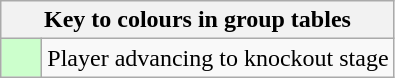<table class="wikitable" style="text-align: center;">
<tr>
<th colspan=2>Key to colours in group tables</th>
</tr>
<tr>
<td style="background:#cfc; width:20px;"></td>
<td align=left>Player advancing to knockout stage</td>
</tr>
</table>
